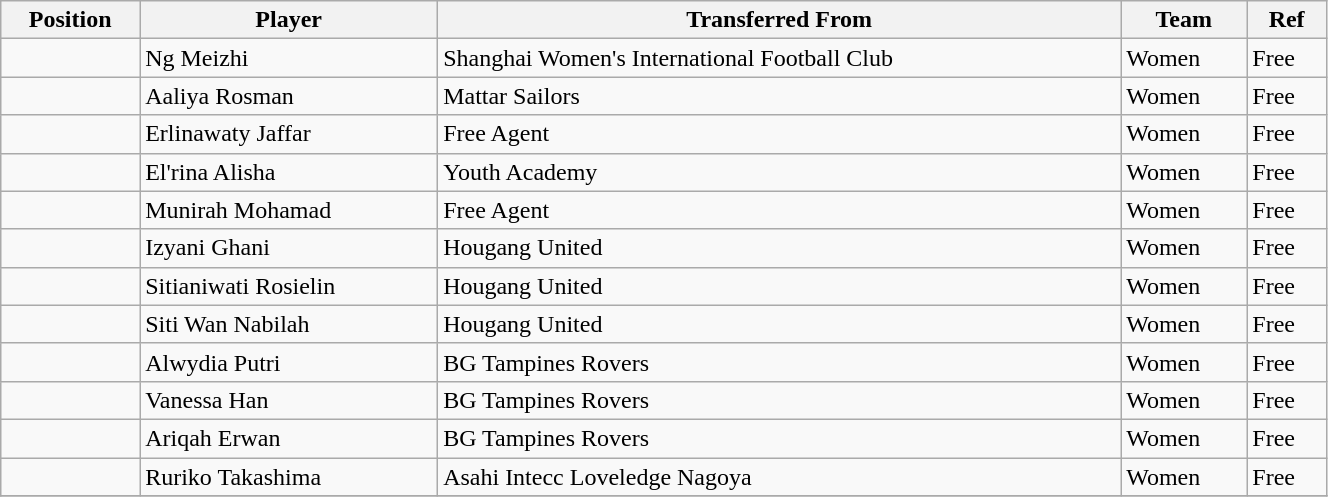<table class="wikitable sortable" style="width:70%; text-align:center; font-size:100%; text-align:left;">
<tr>
<th>Position</th>
<th>Player</th>
<th>Transferred From</th>
<th>Team</th>
<th>Ref</th>
</tr>
<tr>
<td></td>
<td> Ng Meizhi</td>
<td> Shanghai Women's International Football Club</td>
<td>Women</td>
<td>Free </td>
</tr>
<tr>
<td></td>
<td> Aaliya Rosman</td>
<td> Mattar Sailors</td>
<td>Women</td>
<td>Free </td>
</tr>
<tr>
<td></td>
<td> Erlinawaty Jaffar</td>
<td>Free Agent</td>
<td>Women</td>
<td>Free </td>
</tr>
<tr>
<td></td>
<td> El'rina Alisha</td>
<td>Youth Academy</td>
<td>Women</td>
<td>Free </td>
</tr>
<tr>
<td></td>
<td> Munirah Mohamad</td>
<td>Free Agent</td>
<td>Women</td>
<td>Free </td>
</tr>
<tr>
<td></td>
<td> Izyani Ghani</td>
<td> Hougang United</td>
<td>Women</td>
<td>Free </td>
</tr>
<tr>
<td></td>
<td> Sitianiwati Rosielin</td>
<td> Hougang United</td>
<td>Women</td>
<td>Free </td>
</tr>
<tr>
<td></td>
<td> Siti Wan Nabilah</td>
<td> Hougang United</td>
<td>Women</td>
<td>Free </td>
</tr>
<tr>
<td></td>
<td> Alwydia Putri</td>
<td> BG Tampines Rovers</td>
<td>Women</td>
<td>Free </td>
</tr>
<tr>
<td></td>
<td> Vanessa Han</td>
<td> BG Tampines Rovers</td>
<td>Women</td>
<td>Free </td>
</tr>
<tr>
<td></td>
<td> Ariqah Erwan</td>
<td> BG Tampines Rovers</td>
<td>Women</td>
<td>Free </td>
</tr>
<tr>
<td></td>
<td> Ruriko Takashima</td>
<td> Asahi Intecc Loveledge Nagoya</td>
<td>Women</td>
<td>Free </td>
</tr>
<tr>
</tr>
</table>
